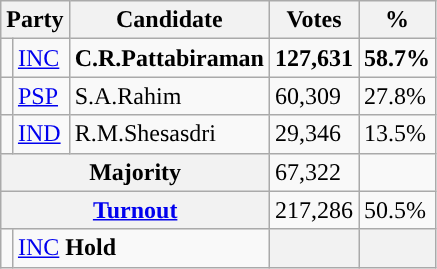<table class="wikitable">
<tr>
<th colspan="2">Party</th>
<th>Candidate</th>
<th>Votes</th>
<th>%</th>
</tr>
<tr>
<td></td>
<td><a href='#'>INC</a></td>
<td><strong>C.R.Pattabiraman</strong></td>
<td><strong>127,631</strong></td>
<td><strong>58.7%</strong></td>
</tr>
<tr>
<td></td>
<td><a href='#'>PSP</a></td>
<td>S.A.Rahim</td>
<td>60,309</td>
<td>27.8%</td>
</tr>
<tr>
<td></td>
<td><a href='#'>IND</a></td>
<td>R.M.Shesasdri</td>
<td>29,346</td>
<td>13.5%</td>
</tr>
<tr>
<th colspan="3">Majority</th>
<td>67,322</td>
</tr>
<tr>
<th colspan="3"><a href='#'>Turnout</a></th>
<td>217,286</td>
<td>50.5%</td>
</tr>
<tr>
<td></td>
<td colspan="2"><a href='#'>INC</a> <strong>Hold</strong></td>
<th></th>
<th></th>
</tr>
</table>
